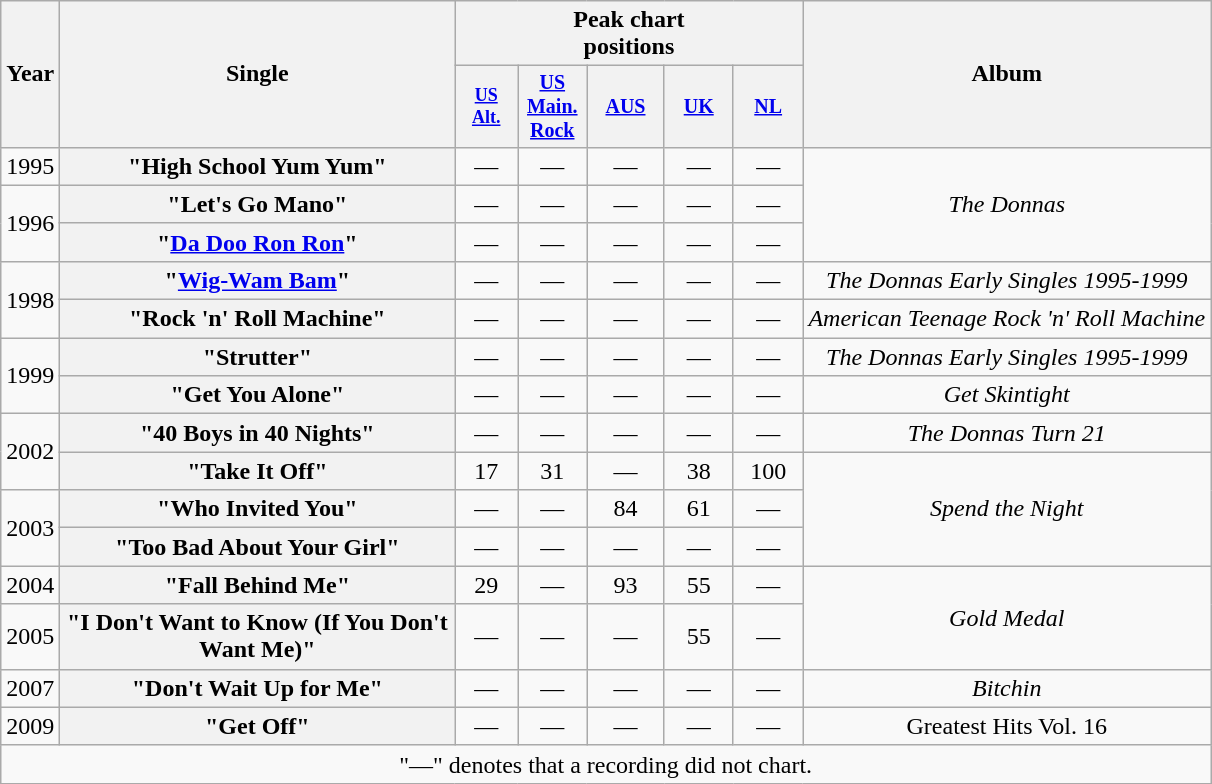<table class="wikitable plainrowheaders" style="text-align:center;">
<tr>
<th rowspan="2">Year</th>
<th rowspan="2" style="width:16em;">Single</th>
<th colspan="5">Peak chart<br>positions</th>
<th rowspan="2">Album</th>
</tr>
<tr style="font-size:smaller;">
<th scope="col" style="width:3em;font-size:90%;"><a href='#'>US<br>Alt.</a><br></th>
<th width="40"><a href='#'>US<br>Main.<br>Rock</a><br></th>
<th width="45"><a href='#'>AUS</a><br></th>
<th width="40"><a href='#'>UK</a><br></th>
<th width="40"><a href='#'>NL</a><br></th>
</tr>
<tr>
<td>1995</td>
<th scope="row">"High School Yum Yum"</th>
<td>—</td>
<td>—</td>
<td>—</td>
<td>—</td>
<td>—</td>
<td rowspan="3"><em>The Donnas</em></td>
</tr>
<tr>
<td rowspan="2">1996</td>
<th scope="row">"Let's Go Mano"</th>
<td>—</td>
<td>—</td>
<td>—</td>
<td>—</td>
<td>—</td>
</tr>
<tr>
<th scope="row">"<a href='#'>Da Doo Ron Ron</a>"</th>
<td>—</td>
<td>—</td>
<td>—</td>
<td>—</td>
<td>—</td>
</tr>
<tr>
<td rowspan="2">1998</td>
<th scope="row">"<a href='#'>Wig-Wam Bam</a>"</th>
<td>—</td>
<td>—</td>
<td>—</td>
<td>—</td>
<td>—</td>
<td rowspan="1"><em>The Donnas Early Singles 1995-1999</em></td>
</tr>
<tr>
<th scope="row">"Rock 'n' Roll Machine"</th>
<td>—</td>
<td>—</td>
<td>—</td>
<td>—</td>
<td>—</td>
<td><em>American Teenage Rock 'n' Roll Machine</em></td>
</tr>
<tr>
<td rowspan="2">1999</td>
<th scope="row">"Strutter"</th>
<td>—</td>
<td>—</td>
<td>—</td>
<td>—</td>
<td>—</td>
<td rowspan="1"><em>The Donnas Early Singles 1995-1999</em></td>
</tr>
<tr>
<th scope="row">"Get You Alone"</th>
<td>—</td>
<td>—</td>
<td>—</td>
<td>—</td>
<td>—</td>
<td><em>Get Skintight</em></td>
</tr>
<tr>
<td rowspan="2">2002</td>
<th scope="row">"40 Boys in 40 Nights"</th>
<td>—</td>
<td>—</td>
<td>—</td>
<td>—</td>
<td>—</td>
<td><em>The Donnas Turn 21</em></td>
</tr>
<tr>
<th scope="row">"Take It Off"</th>
<td>17</td>
<td>31</td>
<td>—</td>
<td>38</td>
<td>100</td>
<td rowspan="3"><em>Spend the Night</em></td>
</tr>
<tr>
<td rowspan="2">2003</td>
<th scope="row">"Who Invited You"</th>
<td>—</td>
<td>—</td>
<td>84</td>
<td>61</td>
<td>—</td>
</tr>
<tr>
<th scope="row">"Too Bad About Your Girl"</th>
<td>—</td>
<td>—</td>
<td>—</td>
<td>—</td>
<td>—</td>
</tr>
<tr>
<td>2004</td>
<th scope="row">"Fall Behind Me"</th>
<td>29</td>
<td>—</td>
<td>93</td>
<td>55</td>
<td>—</td>
<td rowspan="2"><em>Gold Medal</em></td>
</tr>
<tr>
<td>2005</td>
<th scope="row">"I Don't Want to Know (If You Don't Want Me)"</th>
<td>—</td>
<td>—</td>
<td>—</td>
<td>55</td>
<td>—</td>
</tr>
<tr>
<td>2007</td>
<th scope="row">"Don't Wait Up for Me"</th>
<td>—</td>
<td>—</td>
<td>—</td>
<td>—</td>
<td>—</td>
<td><em>Bitchin<strong></td>
</tr>
<tr>
<td>2009</td>
<th scope="row">"Get Off"</th>
<td>—</td>
<td>—</td>
<td>—</td>
<td>—</td>
<td>—</td>
<td></em>Greatest Hits Vol. 16<em></td>
</tr>
<tr>
<td colspan="10">"—" denotes that a recording did not chart.</td>
</tr>
</table>
